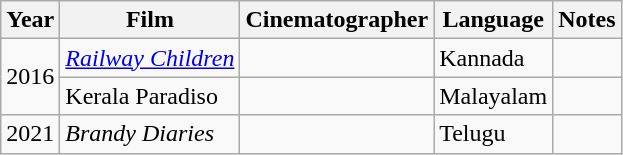<table class="wikitable sortable">
<tr>
<th>Year</th>
<th>Film</th>
<th>Cinematographer</th>
<th>Language</th>
<th class="unsortable">Notes</th>
</tr>
<tr>
<td rowspan="2">2016</td>
<td><em><a href='#'>Railway Children</a></em></td>
<td></td>
<td>Kannada</td>
<td></td>
</tr>
<tr>
<td>Kerala Paradiso</td>
<td></td>
<td>Malayalam</td>
<td></td>
</tr>
<tr>
<td>2021</td>
<td><em>Brandy Diaries</em></td>
<td></td>
<td>Telugu</td>
</tr>
</table>
